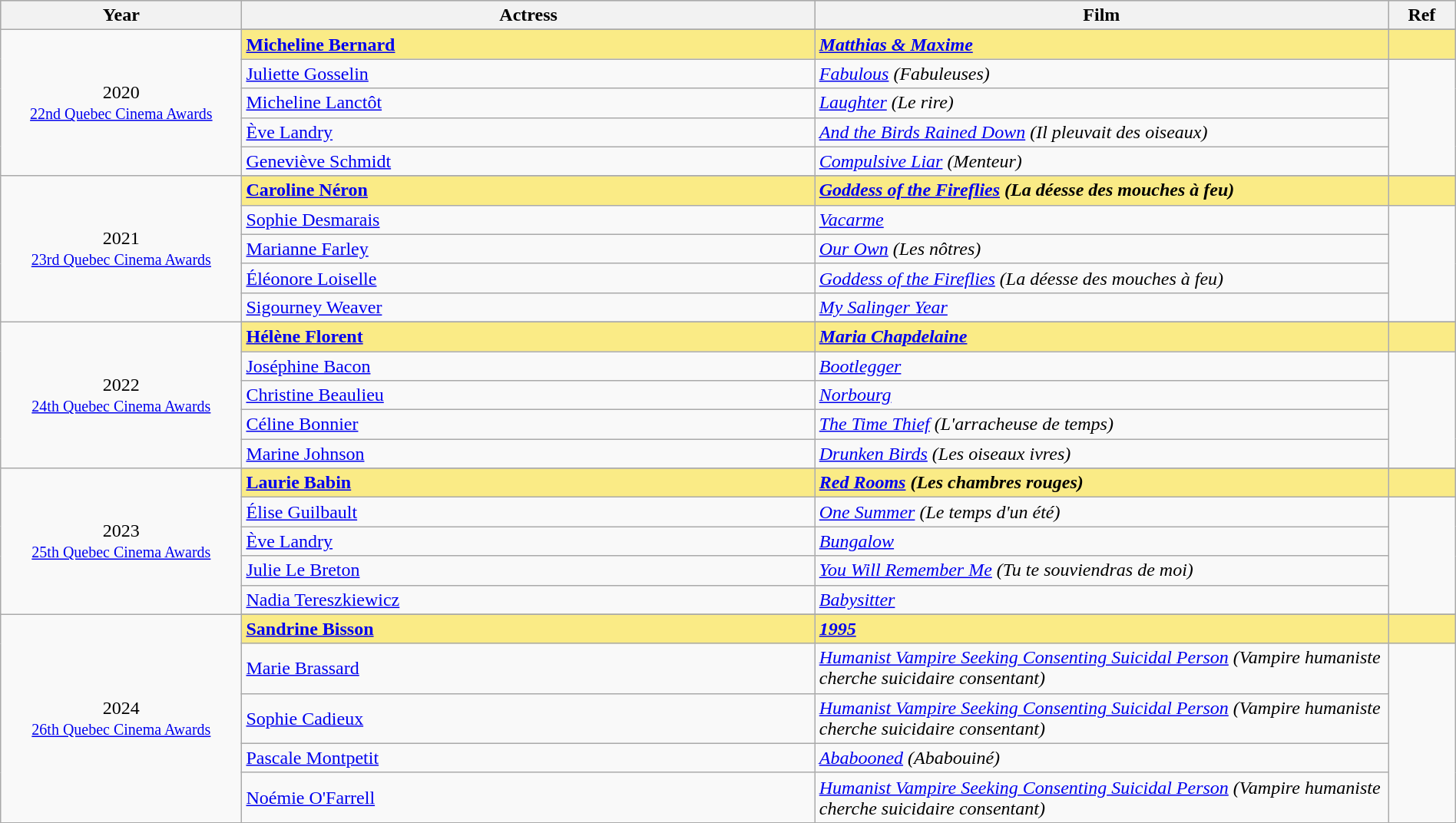<table class="wikitable" style="width:100%;">
<tr style="background:#bebebe;">
<th style="width:8%;">Year</th>
<th style="width:19%;">Actress</th>
<th style="width:19%;">Film</th>
<th style="width:2%;">Ref</th>
</tr>
<tr>
<td rowspan="6" align="center">2020 <br> <small><a href='#'>22nd Quebec Cinema Awards</a></small></td>
</tr>
<tr style="background:#FAEB86">
<td><strong><a href='#'>Micheline Bernard</a></strong></td>
<td><strong><em><a href='#'>Matthias & Maxime</a></em></strong></td>
<td></td>
</tr>
<tr>
<td><a href='#'>Juliette Gosselin</a></td>
<td><em><a href='#'>Fabulous</a> (Fabuleuses)</em></td>
<td rowspan=4></td>
</tr>
<tr>
<td><a href='#'>Micheline Lanctôt</a></td>
<td><em><a href='#'>Laughter</a> (Le rire)</em></td>
</tr>
<tr>
<td><a href='#'>Ève Landry</a></td>
<td><em><a href='#'>And the Birds Rained Down</a> (Il pleuvait des oiseaux)</em></td>
</tr>
<tr>
<td><a href='#'>Geneviève Schmidt</a></td>
<td><em><a href='#'>Compulsive Liar</a> (Menteur)</em></td>
</tr>
<tr>
<td rowspan="6" align="center">2021<br><small><a href='#'>23rd Quebec Cinema Awards</a></small></td>
</tr>
<tr style="background:#FAEB86">
<td><strong><a href='#'>Caroline Néron</a></strong></td>
<td><strong><em><a href='#'>Goddess of the Fireflies</a> (La déesse des mouches à feu)</em></strong></td>
<td></td>
</tr>
<tr>
<td><a href='#'>Sophie Desmarais</a></td>
<td><em><a href='#'>Vacarme</a></em></td>
<td rowspan=4></td>
</tr>
<tr>
<td><a href='#'>Marianne Farley</a></td>
<td><em><a href='#'>Our Own</a> (Les nôtres)</em></td>
</tr>
<tr>
<td><a href='#'>Éléonore Loiselle</a></td>
<td><em><a href='#'>Goddess of the Fireflies</a> (La déesse des mouches à feu)</em></td>
</tr>
<tr>
<td><a href='#'>Sigourney Weaver</a></td>
<td><em><a href='#'>My Salinger Year</a></em></td>
</tr>
<tr>
<td rowspan="6" align="center">2022<br><small><a href='#'>24th Quebec Cinema Awards</a></small></td>
</tr>
<tr style="background:#FAEB86">
<td><strong><a href='#'>Hélène Florent</a></strong></td>
<td><strong><em><a href='#'>Maria Chapdelaine</a></em></strong></td>
<td></td>
</tr>
<tr>
<td><a href='#'>Joséphine Bacon</a></td>
<td><em><a href='#'>Bootlegger</a></em></td>
<td rowspan=4></td>
</tr>
<tr>
<td><a href='#'>Christine Beaulieu</a></td>
<td><em><a href='#'>Norbourg</a></em></td>
</tr>
<tr>
<td><a href='#'>Céline Bonnier</a></td>
<td><em><a href='#'>The Time Thief</a> (L'arracheuse de temps)</em></td>
</tr>
<tr>
<td><a href='#'>Marine Johnson</a></td>
<td><em><a href='#'>Drunken Birds</a> (Les oiseaux ivres)</em></td>
</tr>
<tr>
<td rowspan="6" align="center">2023<br><small><a href='#'>25th Quebec Cinema Awards</a></small></td>
</tr>
<tr style="background:#FAEB86">
<td><strong><a href='#'>Laurie Babin</a></strong></td>
<td><strong><em><a href='#'>Red Rooms</a> (Les chambres rouges)</em></strong></td>
<td></td>
</tr>
<tr>
<td><a href='#'>Élise Guilbault</a></td>
<td><em><a href='#'>One Summer</a> (Le temps d'un été)</em></td>
<td rowspan=4></td>
</tr>
<tr>
<td><a href='#'>Ève Landry</a></td>
<td><em><a href='#'>Bungalow</a></em></td>
</tr>
<tr>
<td><a href='#'>Julie Le Breton</a></td>
<td><em><a href='#'>You Will Remember Me</a> (Tu te souviendras de moi)</em></td>
</tr>
<tr>
<td><a href='#'>Nadia Tereszkiewicz</a></td>
<td><em><a href='#'>Babysitter</a></em></td>
</tr>
<tr>
<td rowspan="6" align="center">2024<br><small><a href='#'>26th Quebec Cinema Awards</a></small></td>
</tr>
<tr style="background:#FAEB86">
<td><strong><a href='#'>Sandrine Bisson</a></strong></td>
<td><strong><em><a href='#'>1995</a></em></strong></td>
<td></td>
</tr>
<tr>
<td><a href='#'>Marie Brassard</a></td>
<td><em><a href='#'>Humanist Vampire Seeking Consenting Suicidal Person</a> (Vampire humaniste cherche suicidaire consentant)</em></td>
<td rowspan=4></td>
</tr>
<tr>
<td><a href='#'>Sophie Cadieux</a></td>
<td><em><a href='#'>Humanist Vampire Seeking Consenting Suicidal Person</a> (Vampire humaniste cherche suicidaire consentant)</em></td>
</tr>
<tr>
<td><a href='#'>Pascale Montpetit</a></td>
<td><em><a href='#'>Ababooned</a> (Ababouiné)</em></td>
</tr>
<tr>
<td><a href='#'>Noémie O'Farrell</a></td>
<td><em><a href='#'>Humanist Vampire Seeking Consenting Suicidal Person</a> (Vampire humaniste cherche suicidaire consentant)</em></td>
</tr>
</table>
